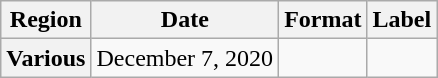<table class="wikitable plainrowheaders">
<tr>
<th>Region</th>
<th>Date</th>
<th>Format</th>
<th>Label</th>
</tr>
<tr>
<th scope="row">Various</th>
<td>December 7, 2020</td>
<td></td>
<td></td>
</tr>
</table>
